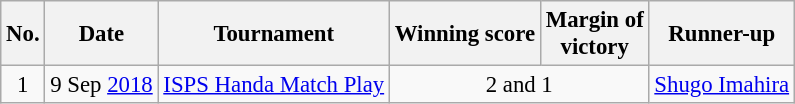<table class="wikitable" style="font-size:95%;">
<tr>
<th>No.</th>
<th>Date</th>
<th>Tournament</th>
<th>Winning score</th>
<th>Margin of<br>victory</th>
<th>Runner-up</th>
</tr>
<tr>
<td align=center>1</td>
<td align=right>9 Sep <a href='#'>2018</a></td>
<td><a href='#'>ISPS Handa Match Play</a></td>
<td colspan=2 align=center>2 and 1</td>
<td> <a href='#'>Shugo Imahira</a></td>
</tr>
</table>
